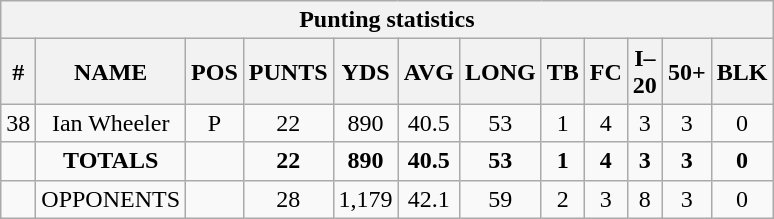<table style="width:30%; text-align:center;" class="wikitable collapsible collapsed">
<tr>
<th colspan="12">Punting statistics</th>
</tr>
<tr>
<th>#</th>
<th>NAME</th>
<th>POS</th>
<th>PUNTS</th>
<th>YDS</th>
<th>AVG</th>
<th>LONG</th>
<th>TB</th>
<th>FC</th>
<th>I–20</th>
<th>50+</th>
<th>BLK</th>
</tr>
<tr>
<td>38</td>
<td>Ian Wheeler</td>
<td>P</td>
<td>22</td>
<td>890</td>
<td>40.5</td>
<td>53</td>
<td>1</td>
<td>4</td>
<td>3</td>
<td>3</td>
<td>0</td>
</tr>
<tr>
<td></td>
<td><strong>TOTALS</strong></td>
<td></td>
<td><strong>22</strong></td>
<td><strong>890</strong></td>
<td><strong>40.5</strong></td>
<td><strong>53</strong></td>
<td><strong>1</strong></td>
<td><strong>4</strong></td>
<td><strong>3</strong></td>
<td><strong>3</strong></td>
<td><strong>0</strong></td>
</tr>
<tr>
<td></td>
<td>OPPONENTS</td>
<td></td>
<td>28</td>
<td>1,179</td>
<td>42.1</td>
<td>59</td>
<td>2</td>
<td>3</td>
<td>8</td>
<td>3</td>
<td>0</td>
</tr>
</table>
